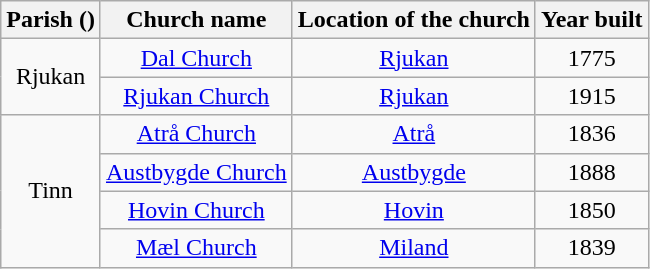<table class="wikitable" style="text-align:center">
<tr>
<th>Parish ()</th>
<th>Church name</th>
<th>Location of the church</th>
<th>Year built</th>
</tr>
<tr>
<td rowspan="2">Rjukan</td>
<td><a href='#'>Dal Church</a></td>
<td><a href='#'>Rjukan</a></td>
<td>1775</td>
</tr>
<tr>
<td><a href='#'>Rjukan Church</a></td>
<td><a href='#'>Rjukan</a></td>
<td>1915</td>
</tr>
<tr>
<td rowspan="4">Tinn</td>
<td><a href='#'>Atrå Church</a></td>
<td><a href='#'>Atrå</a></td>
<td>1836</td>
</tr>
<tr>
<td><a href='#'>Austbygde Church</a></td>
<td><a href='#'>Austbygde</a></td>
<td>1888</td>
</tr>
<tr>
<td><a href='#'>Hovin Church</a></td>
<td><a href='#'>Hovin</a></td>
<td>1850</td>
</tr>
<tr>
<td><a href='#'>Mæl Church</a></td>
<td><a href='#'>Miland</a></td>
<td>1839</td>
</tr>
</table>
